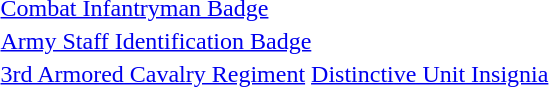<table>
<tr>
<td></td>
<td><a href='#'>Combat Infantryman Badge</a></td>
</tr>
<tr>
<td></td>
<td><a href='#'>Army Staff Identification Badge</a></td>
</tr>
<tr>
<td></td>
<td><a href='#'>3rd Armored Cavalry Regiment</a> <a href='#'>Distinctive Unit Insignia</a></td>
</tr>
</table>
